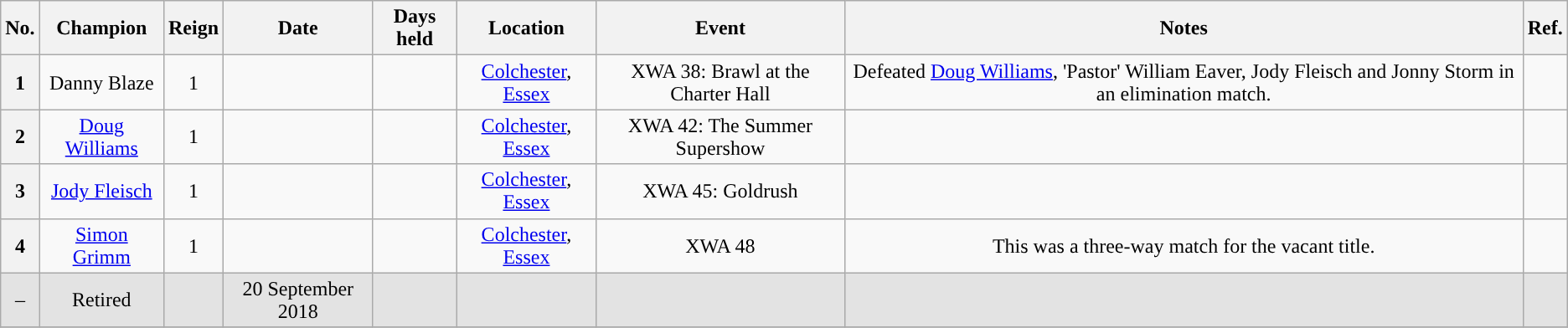<table class="wikitable sortable" style="text-align: center">
<tr>
<th>No.</th>
<th>Champion</th>
<th>Reign</th>
<th>Date</th>
<th>Days held</th>
<th>Location</th>
<th>Event</th>
<th>Notes</th>
<th>Ref.</th>
</tr>
<tr>
<th>1</th>
<td>Danny Blaze</td>
<td>1</td>
<td></td>
<td></td>
<td><a href='#'>Colchester</a>, <a href='#'>Essex</a></td>
<td>XWA 38: Brawl at the Charter Hall</td>
<td>Defeated <a href='#'>Doug Williams</a>, 'Pastor' William Eaver, Jody Fleisch and Jonny Storm in an elimination match.</td>
<td></td>
</tr>
<tr>
<th>2</th>
<td><a href='#'>Doug Williams</a></td>
<td>1</td>
<td></td>
<td></td>
<td><a href='#'>Colchester</a>, <a href='#'>Essex</a></td>
<td>XWA 42: The Summer Supershow</td>
<td></td>
<td></td>
</tr>
<tr>
<th>3</th>
<td><a href='#'>Jody Fleisch</a></td>
<td>1</td>
<td></td>
<td></td>
<td><a href='#'>Colchester</a>, <a href='#'>Essex</a></td>
<td>XWA 45: Goldrush</td>
<td></td>
<td></td>
</tr>
<tr>
<th>4</th>
<td><a href='#'>Simon Grimm</a></td>
<td>1</td>
<td></td>
<td></td>
<td><a href='#'>Colchester</a>, <a href='#'>Essex</a></td>
<td>XWA 48</td>
<td>This was a three-way match for the vacant title.</td>
<td></td>
</tr>
<tr style="background:#e3e3e3">
<td>–</td>
<td>Retired</td>
<td></td>
<td>20 September 2018</td>
<td></td>
<td></td>
<td></td>
<td></td>
<td></td>
</tr>
<tr>
</tr>
</table>
